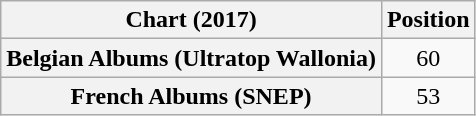<table class="wikitable sortable plainrowheaders" style="text-align:center">
<tr>
<th scope="col">Chart (2017)</th>
<th scope="col">Position</th>
</tr>
<tr>
<th scope="row">Belgian Albums (Ultratop Wallonia)</th>
<td>60</td>
</tr>
<tr>
<th scope="row">French Albums (SNEP)</th>
<td>53</td>
</tr>
</table>
